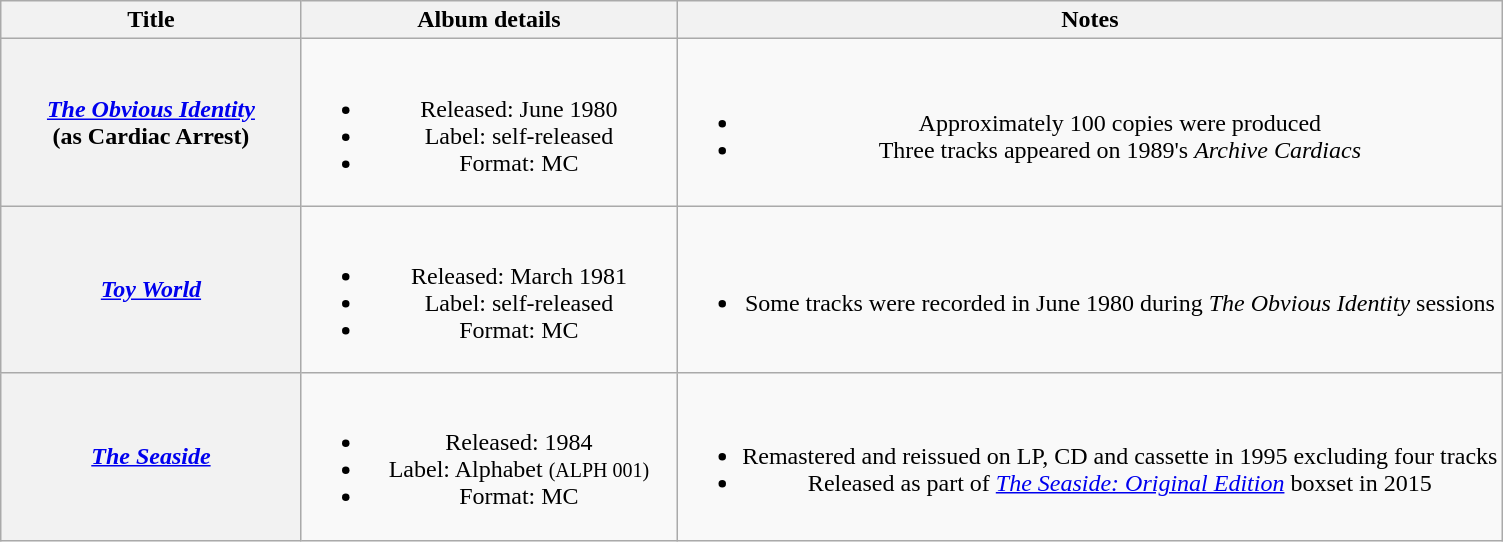<table class="wikitable plainrowheaders" style="text-align:center;">
<tr>
<th width="20%" scope="col">Title</th>
<th width="25%" scope="col">Album details</th>
<th width="55%" scope="col">Notes</th>
</tr>
<tr>
<th scope="row"><em><a href='#'>The Obvious Identity</a></em><br><span>(as Cardiac Arrest)</span></th>
<td><br><ul><li>Released: June 1980</li><li>Label: self-released</li><li>Format: MC</li></ul></td>
<td><br><ul><li>Approximately 100 copies were produced</li><li>Three tracks appeared on 1989's <em>Archive Cardiacs</em></li></ul></td>
</tr>
<tr>
<th scope="row"><em><a href='#'>Toy World</a></em></th>
<td><br><ul><li>Released: March 1981</li><li>Label: self-released</li><li>Format: MC</li></ul></td>
<td><br><ul><li>Some tracks were recorded in June 1980 during <em>The Obvious Identity</em> sessions</li></ul></td>
</tr>
<tr>
<th scope="row"><em><a href='#'>The Seaside</a></em></th>
<td><br><ul><li>Released: 1984</li><li>Label: Alphabet <small>(ALPH 001)</small></li><li>Format: MC</li></ul></td>
<td><br><ul><li>Remastered and reissued on LP, CD and cassette in 1995 excluding four tracks</li><li>Released as part of <em><a href='#'>The Seaside: Original Edition</a></em> boxset in 2015</li></ul></td>
</tr>
</table>
